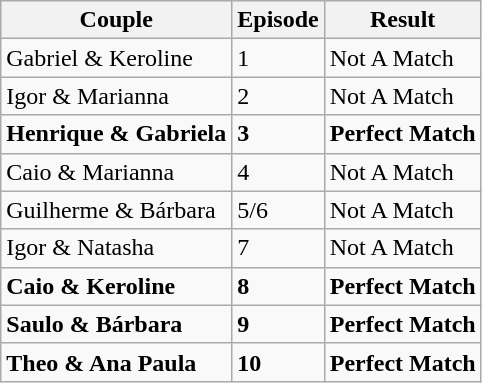<table class="wikitable">
<tr valign="bottom">
<th>Couple</th>
<th>Episode</th>
<th>Result</th>
</tr>
<tr>
<td>Gabriel & Keroline</td>
<td>1</td>
<td>Not A Match</td>
</tr>
<tr>
<td>Igor & Marianna</td>
<td>2</td>
<td>Not A Match</td>
</tr>
<tr>
<td><strong>Henrique & Gabriela</strong></td>
<td><strong>3</strong></td>
<td><strong>Perfect Match</strong></td>
</tr>
<tr>
<td>Caio & Marianna</td>
<td>4</td>
<td>Not A Match</td>
</tr>
<tr>
<td>Guilherme & Bárbara</td>
<td>5/6</td>
<td>Not A Match</td>
</tr>
<tr>
<td>Igor & Natasha</td>
<td>7</td>
<td>Not A Match</td>
</tr>
<tr>
<td><strong>Caio & Keroline</strong></td>
<td><strong>8</strong></td>
<td><strong>Perfect Match</strong></td>
</tr>
<tr>
<td><strong>Saulo & Bárbara</strong></td>
<td><strong>9</strong></td>
<td><strong>Perfect Match</strong></td>
</tr>
<tr>
<td><strong>Theo & Ana Paula</strong></td>
<td><strong>10</strong></td>
<td><strong>Perfect Match</strong></td>
</tr>
</table>
